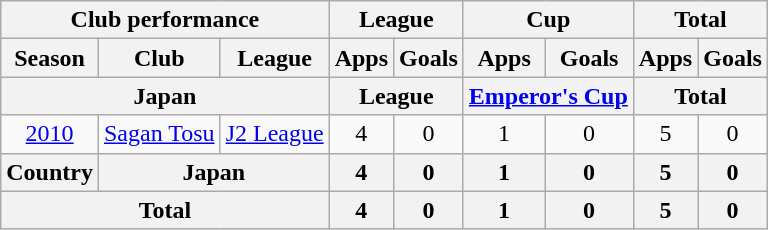<table class="wikitable" style="text-align:center;">
<tr>
<th colspan=3>Club performance</th>
<th colspan=2>League</th>
<th colspan=2>Cup</th>
<th colspan=2>Total</th>
</tr>
<tr>
<th>Season</th>
<th>Club</th>
<th>League</th>
<th>Apps</th>
<th>Goals</th>
<th>Apps</th>
<th>Goals</th>
<th>Apps</th>
<th>Goals</th>
</tr>
<tr>
<th colspan=3>Japan</th>
<th colspan=2>League</th>
<th colspan=2><a href='#'>Emperor's Cup</a></th>
<th colspan=2>Total</th>
</tr>
<tr>
<td><a href='#'>2010</a></td>
<td><a href='#'>Sagan Tosu</a></td>
<td><a href='#'>J2 League</a></td>
<td>4</td>
<td>0</td>
<td>1</td>
<td>0</td>
<td>5</td>
<td>0</td>
</tr>
<tr>
<th rowspan=1>Country</th>
<th colspan=2>Japan</th>
<th>4</th>
<th>0</th>
<th>1</th>
<th>0</th>
<th>5</th>
<th>0</th>
</tr>
<tr>
<th colspan=3>Total</th>
<th>4</th>
<th>0</th>
<th>1</th>
<th>0</th>
<th>5</th>
<th>0</th>
</tr>
</table>
